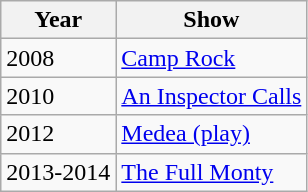<table class="wikitable plainrowheaders sortable">
<tr>
<th>Year</th>
<th>Show</th>
</tr>
<tr>
<td>2008</td>
<td><a href='#'>Camp Rock</a></td>
</tr>
<tr>
<td>2010</td>
<td><a href='#'>An Inspector Calls</a></td>
</tr>
<tr>
<td>2012</td>
<td><a href='#'>Medea (play)</a></td>
</tr>
<tr>
<td>2013-2014</td>
<td><a href='#'>The Full Monty</a></td>
</tr>
</table>
